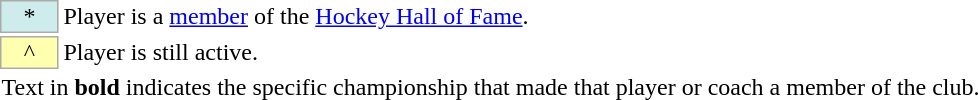<table>
<tr>
<td bgcolor="#CFECEC" style="border:solid 1px #AAAAAA" align=center> * </td>
<td>Player is a <a href='#'>member</a> of the <a href='#'>Hockey Hall of Fame</a>.</td>
</tr>
<tr>
<td bgcolor="#FFFFB0" style="border:solid 1px #AAAAAA" align=center> ^ </td>
<td>Player is still active.</td>
</tr>
<tr>
<td colspan=2>Text in <strong>bold</strong> indicates the specific championship that made that player or coach a member of the club.</td>
</tr>
</table>
